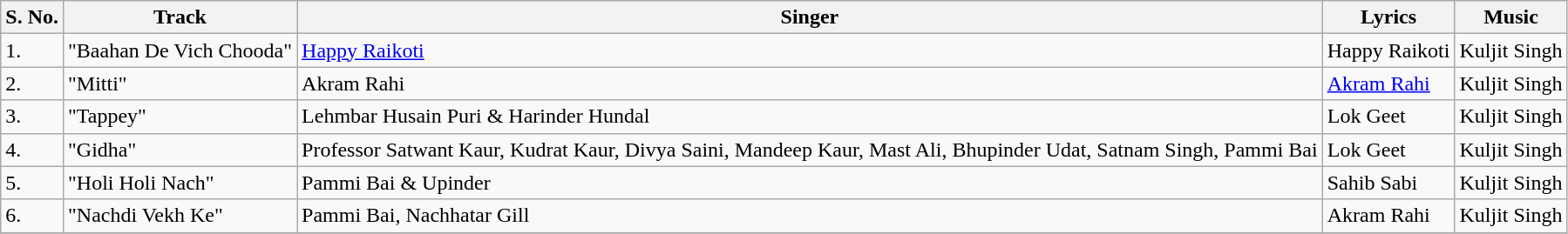<table class="wikitable">
<tr>
<th>S. No.</th>
<th>Track</th>
<th>Singer</th>
<th>Lyrics</th>
<th>Music</th>
</tr>
<tr>
<td>1.</td>
<td>"Baahan De Vich Chooda"</td>
<td><a href='#'>Happy Raikoti</a></td>
<td>Happy Raikoti</td>
<td>Kuljit Singh</td>
</tr>
<tr>
<td>2.</td>
<td>"Mitti"</td>
<td>Akram Rahi</td>
<td><a href='#'>Akram Rahi</a></td>
<td>Kuljit Singh</td>
</tr>
<tr>
<td>3.</td>
<td>"Tappey"</td>
<td>Lehmbar Husain Puri & Harinder Hundal</td>
<td>Lok Geet</td>
<td>Kuljit Singh</td>
</tr>
<tr>
<td>4.</td>
<td>"Gidha"</td>
<td>Professor Satwant Kaur, Kudrat Kaur, Divya Saini, Mandeep Kaur, Mast Ali, Bhupinder Udat, Satnam Singh, Pammi Bai</td>
<td>Lok Geet</td>
<td>Kuljit Singh</td>
</tr>
<tr>
<td>5.</td>
<td>"Holi Holi Nach"</td>
<td>Pammi Bai & Upinder</td>
<td>Sahib Sabi</td>
<td>Kuljit Singh</td>
</tr>
<tr>
<td>6.</td>
<td>"Nachdi Vekh Ke"</td>
<td>Pammi Bai, Nachhatar Gill</td>
<td>Akram Rahi</td>
<td>Kuljit Singh</td>
</tr>
<tr>
</tr>
</table>
